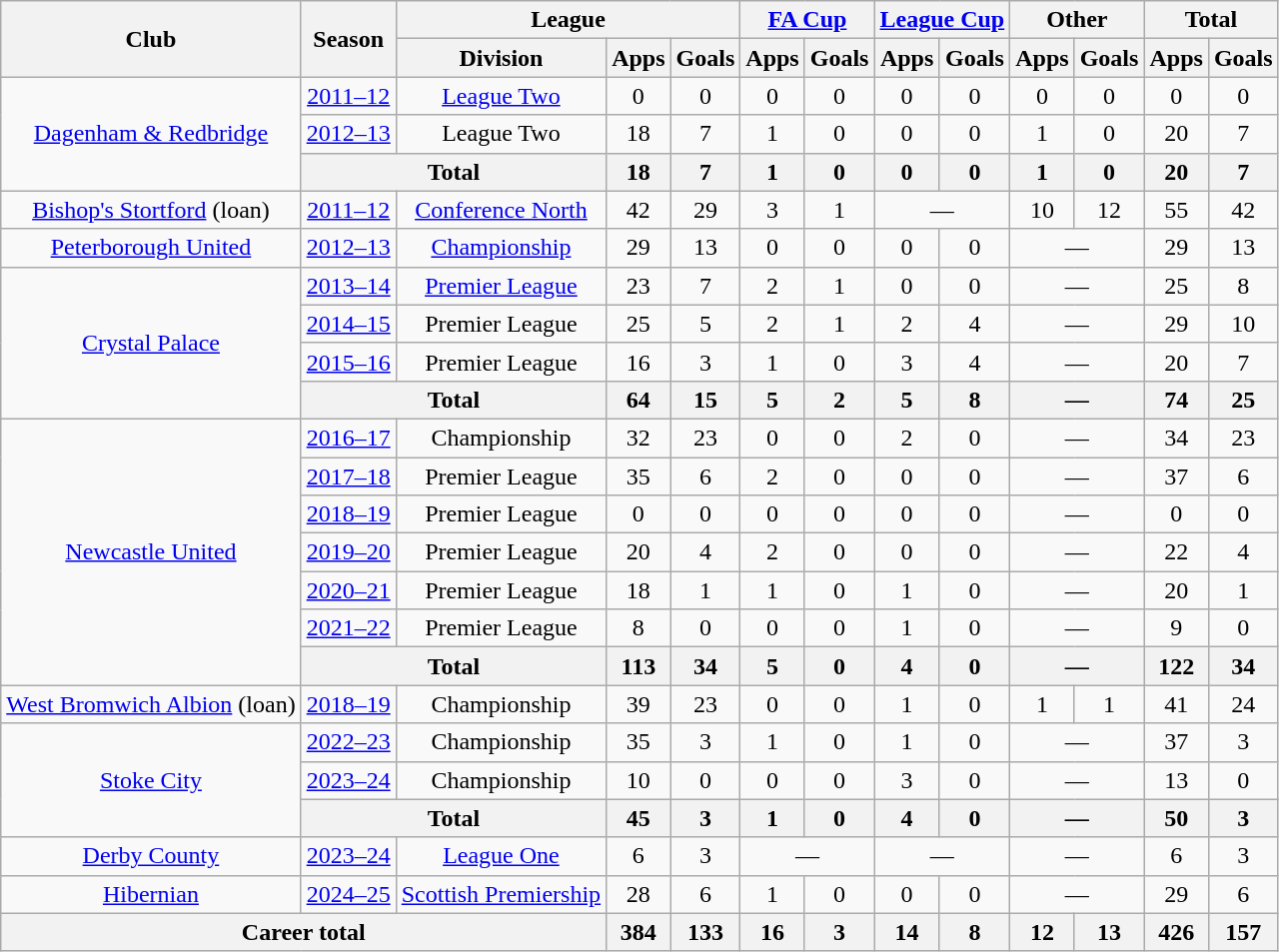<table class=wikitable style=text-align:center>
<tr>
<th rowspan=2>Club</th>
<th rowspan=2>Season</th>
<th colspan=3>League</th>
<th colspan=2><a href='#'>FA Cup</a></th>
<th colspan=2><a href='#'>League Cup</a></th>
<th colspan=2>Other</th>
<th colspan=2>Total</th>
</tr>
<tr>
<th>Division</th>
<th>Apps</th>
<th>Goals</th>
<th>Apps</th>
<th>Goals</th>
<th>Apps</th>
<th>Goals</th>
<th>Apps</th>
<th>Goals</th>
<th>Apps</th>
<th>Goals</th>
</tr>
<tr>
<td rowspan=3><a href='#'>Dagenham & Redbridge</a></td>
<td><a href='#'>2011–12</a></td>
<td><a href='#'>League Two</a></td>
<td>0</td>
<td>0</td>
<td>0</td>
<td>0</td>
<td>0</td>
<td>0</td>
<td>0</td>
<td>0</td>
<td>0</td>
<td>0</td>
</tr>
<tr>
<td><a href='#'>2012–13</a></td>
<td>League Two</td>
<td>18</td>
<td>7</td>
<td>1</td>
<td>0</td>
<td>0</td>
<td>0</td>
<td>1</td>
<td>0</td>
<td>20</td>
<td>7</td>
</tr>
<tr>
<th colspan=2>Total</th>
<th>18</th>
<th>7</th>
<th>1</th>
<th>0</th>
<th>0</th>
<th>0</th>
<th>1</th>
<th>0</th>
<th>20</th>
<th>7</th>
</tr>
<tr>
<td><a href='#'>Bishop's Stortford</a> (loan)</td>
<td><a href='#'>2011–12</a></td>
<td><a href='#'>Conference North</a></td>
<td>42</td>
<td>29</td>
<td>3</td>
<td>1</td>
<td colspan=2>—</td>
<td>10</td>
<td>12</td>
<td>55</td>
<td>42</td>
</tr>
<tr>
<td><a href='#'>Peterborough United</a></td>
<td><a href='#'>2012–13</a></td>
<td><a href='#'>Championship</a></td>
<td>29</td>
<td>13</td>
<td>0</td>
<td>0</td>
<td>0</td>
<td>0</td>
<td colspan=2>—</td>
<td>29</td>
<td>13</td>
</tr>
<tr>
<td rowspan=4><a href='#'>Crystal Palace</a></td>
<td><a href='#'>2013–14</a></td>
<td><a href='#'>Premier League</a></td>
<td>23</td>
<td>7</td>
<td>2</td>
<td>1</td>
<td>0</td>
<td>0</td>
<td colspan=2>—</td>
<td>25</td>
<td>8</td>
</tr>
<tr>
<td><a href='#'>2014–15</a></td>
<td>Premier League</td>
<td>25</td>
<td>5</td>
<td>2</td>
<td>1</td>
<td>2</td>
<td>4</td>
<td colspan=2>—</td>
<td>29</td>
<td>10</td>
</tr>
<tr>
<td><a href='#'>2015–16</a></td>
<td>Premier League</td>
<td>16</td>
<td>3</td>
<td>1</td>
<td>0</td>
<td>3</td>
<td>4</td>
<td colspan=2>—</td>
<td>20</td>
<td>7</td>
</tr>
<tr>
<th colspan=2>Total</th>
<th>64</th>
<th>15</th>
<th>5</th>
<th>2</th>
<th>5</th>
<th>8</th>
<th colspan=2>—</th>
<th>74</th>
<th>25</th>
</tr>
<tr>
<td rowspan=7><a href='#'>Newcastle United</a></td>
<td><a href='#'>2016–17</a></td>
<td>Championship</td>
<td>32</td>
<td>23</td>
<td>0</td>
<td>0</td>
<td>2</td>
<td>0</td>
<td colspan=2>—</td>
<td>34</td>
<td>23</td>
</tr>
<tr>
<td><a href='#'>2017–18</a></td>
<td>Premier League</td>
<td>35</td>
<td>6</td>
<td>2</td>
<td>0</td>
<td>0</td>
<td>0</td>
<td colspan=2>—</td>
<td>37</td>
<td>6</td>
</tr>
<tr>
<td><a href='#'>2018–19</a></td>
<td>Premier League</td>
<td>0</td>
<td>0</td>
<td>0</td>
<td>0</td>
<td>0</td>
<td>0</td>
<td colspan=2>—</td>
<td>0</td>
<td>0</td>
</tr>
<tr>
<td><a href='#'>2019–20</a></td>
<td>Premier League</td>
<td>20</td>
<td>4</td>
<td>2</td>
<td>0</td>
<td>0</td>
<td>0</td>
<td colspan=2>—</td>
<td>22</td>
<td>4</td>
</tr>
<tr>
<td><a href='#'>2020–21</a></td>
<td>Premier League</td>
<td>18</td>
<td>1</td>
<td>1</td>
<td>0</td>
<td>1</td>
<td>0</td>
<td colspan=2>—</td>
<td>20</td>
<td>1</td>
</tr>
<tr>
<td><a href='#'>2021–22</a></td>
<td>Premier League</td>
<td>8</td>
<td>0</td>
<td>0</td>
<td>0</td>
<td>1</td>
<td>0</td>
<td colspan=2>—</td>
<td>9</td>
<td>0</td>
</tr>
<tr>
<th colspan=2>Total</th>
<th>113</th>
<th>34</th>
<th>5</th>
<th>0</th>
<th>4</th>
<th>0</th>
<th colspan=2>—</th>
<th>122</th>
<th>34</th>
</tr>
<tr>
<td><a href='#'>West Bromwich Albion</a> (loan)</td>
<td><a href='#'>2018–19</a></td>
<td>Championship</td>
<td>39</td>
<td>23</td>
<td>0</td>
<td>0</td>
<td>1</td>
<td>0</td>
<td>1</td>
<td>1</td>
<td>41</td>
<td>24</td>
</tr>
<tr>
<td rowspan=3><a href='#'>Stoke City</a></td>
<td><a href='#'>2022–23</a></td>
<td>Championship</td>
<td>35</td>
<td>3</td>
<td>1</td>
<td>0</td>
<td>1</td>
<td>0</td>
<td colspan=2>—</td>
<td>37</td>
<td>3</td>
</tr>
<tr>
<td><a href='#'>2023–24</a></td>
<td>Championship</td>
<td>10</td>
<td>0</td>
<td>0</td>
<td>0</td>
<td>3</td>
<td>0</td>
<td colspan=2>—</td>
<td>13</td>
<td>0</td>
</tr>
<tr>
<th colspan=2>Total</th>
<th>45</th>
<th>3</th>
<th>1</th>
<th>0</th>
<th>4</th>
<th>0</th>
<th colspan=2>—</th>
<th>50</th>
<th>3</th>
</tr>
<tr>
<td><a href='#'>Derby County</a></td>
<td><a href='#'>2023–24</a></td>
<td><a href='#'>League One</a></td>
<td>6</td>
<td>3</td>
<td colspan=2>—</td>
<td colspan=2>—</td>
<td colspan=2>—</td>
<td>6</td>
<td>3</td>
</tr>
<tr>
<td><a href='#'>Hibernian</a></td>
<td><a href='#'>2024–25</a></td>
<td><a href='#'>Scottish Premiership</a></td>
<td>28</td>
<td>6</td>
<td>1</td>
<td>0</td>
<td>0</td>
<td>0</td>
<td colspan=2>—</td>
<td>29</td>
<td>6</td>
</tr>
<tr>
<th colspan=3>Career total</th>
<th>384</th>
<th>133</th>
<th>16</th>
<th>3</th>
<th>14</th>
<th>8</th>
<th>12</th>
<th>13</th>
<th>426</th>
<th>157</th>
</tr>
</table>
